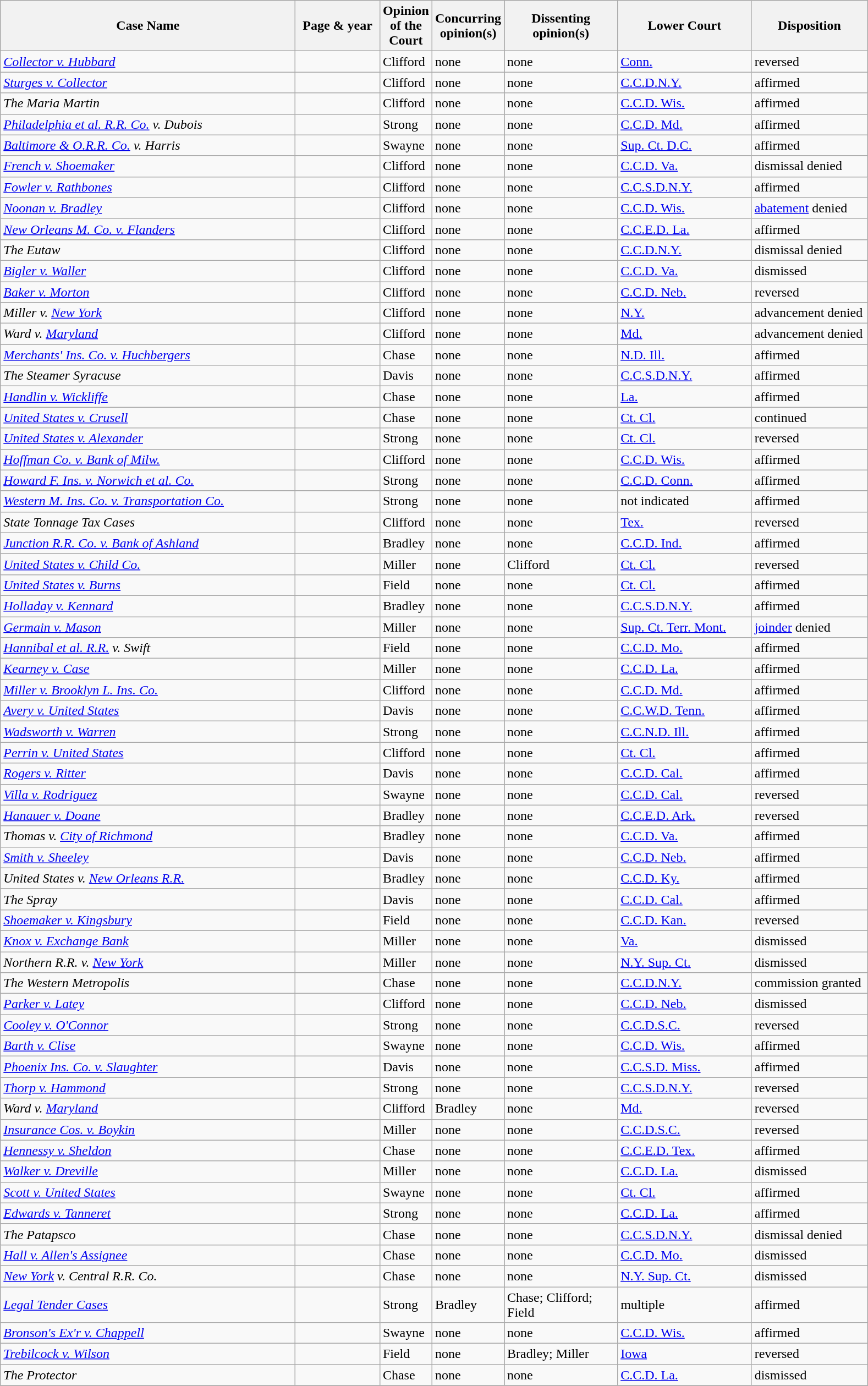<table class="wikitable sortable">
<tr>
<th scope="col" style="width: 350px;">Case Name</th>
<th scope="col" style="width: 95px;">Page & year</th>
<th scope="col" style="width: 10px;">Opinion of the Court</th>
<th scope="col" style="width: 10px;">Concurring opinion(s)</th>
<th scope="col" style="width: 130px;">Dissenting opinion(s)</th>
<th scope="col" style="width: 155px;">Lower Court</th>
<th scope="col" style="width: 133px;">Disposition</th>
</tr>
<tr>
<td><em><a href='#'>Collector v. Hubbard</a></em></td>
<td align="right"></td>
<td>Clifford</td>
<td>none</td>
<td>none</td>
<td><a href='#'>Conn.</a></td>
<td>reversed</td>
</tr>
<tr>
<td><em><a href='#'>Sturges v. Collector</a></em></td>
<td align="right"></td>
<td>Clifford</td>
<td>none</td>
<td>none</td>
<td><a href='#'>C.C.D.N.Y.</a></td>
<td>affirmed</td>
</tr>
<tr>
<td><em>The Maria Martin</em></td>
<td align="right"></td>
<td>Clifford</td>
<td>none</td>
<td>none</td>
<td><a href='#'>C.C.D. Wis.</a></td>
<td>affirmed</td>
</tr>
<tr>
<td><em><a href='#'>Philadelphia et al. R.R. Co.</a> v. Dubois</em></td>
<td align="right"></td>
<td>Strong</td>
<td>none</td>
<td>none</td>
<td><a href='#'>C.C.D. Md.</a></td>
<td>affirmed</td>
</tr>
<tr>
<td><em><a href='#'>Baltimore & O.R.R. Co.</a> v. Harris</em></td>
<td align="right"></td>
<td>Swayne</td>
<td>none</td>
<td>none</td>
<td><a href='#'>Sup. Ct. D.C.</a></td>
<td>affirmed</td>
</tr>
<tr>
<td><em><a href='#'>French v. Shoemaker</a></em></td>
<td align="right"></td>
<td>Clifford</td>
<td>none</td>
<td>none</td>
<td><a href='#'>C.C.D. Va.</a></td>
<td>dismissal denied</td>
</tr>
<tr>
<td><em><a href='#'>Fowler v. Rathbones</a></em></td>
<td align="right"></td>
<td>Clifford</td>
<td>none</td>
<td>none</td>
<td><a href='#'>C.C.S.D.N.Y.</a></td>
<td>affirmed</td>
</tr>
<tr>
<td><em><a href='#'>Noonan v. Bradley</a></em></td>
<td align="right"></td>
<td>Clifford</td>
<td>none</td>
<td>none</td>
<td><a href='#'>C.C.D. Wis.</a></td>
<td><a href='#'>abatement</a> denied</td>
</tr>
<tr>
<td><em><a href='#'>New Orleans M. Co. v. Flanders</a></em></td>
<td align="right"></td>
<td>Clifford</td>
<td>none</td>
<td>none</td>
<td><a href='#'>C.C.E.D. La.</a></td>
<td>affirmed</td>
</tr>
<tr>
<td><em>The Eutaw</em></td>
<td align="right"></td>
<td>Clifford</td>
<td>none</td>
<td>none</td>
<td><a href='#'>C.C.D.N.Y.</a></td>
<td>dismissal denied</td>
</tr>
<tr>
<td><em><a href='#'>Bigler v. Waller</a></em></td>
<td align="right"></td>
<td>Clifford</td>
<td>none</td>
<td>none</td>
<td><a href='#'>C.C.D. Va.</a></td>
<td>dismissed</td>
</tr>
<tr>
<td><em><a href='#'>Baker v. Morton</a></em></td>
<td align="right"></td>
<td>Clifford</td>
<td>none</td>
<td>none</td>
<td><a href='#'>C.C.D. Neb.</a></td>
<td>reversed</td>
</tr>
<tr>
<td><em>Miller v. <a href='#'>New York</a></em></td>
<td align="right"></td>
<td>Clifford</td>
<td>none</td>
<td>none</td>
<td><a href='#'>N.Y.</a></td>
<td>advancement denied</td>
</tr>
<tr>
<td><em>Ward v. <a href='#'>Maryland</a></em></td>
<td align="right"></td>
<td>Clifford</td>
<td>none</td>
<td>none</td>
<td><a href='#'>Md.</a></td>
<td>advancement denied</td>
</tr>
<tr>
<td><em><a href='#'>Merchants' Ins. Co. v. Huchbergers</a></em></td>
<td align="right"></td>
<td>Chase</td>
<td>none</td>
<td>none</td>
<td><a href='#'>N.D. Ill.</a></td>
<td>affirmed</td>
</tr>
<tr>
<td><em>The Steamer Syracuse</em></td>
<td align="right"></td>
<td>Davis</td>
<td>none</td>
<td>none</td>
<td><a href='#'>C.C.S.D.N.Y.</a></td>
<td>affirmed</td>
</tr>
<tr>
<td><em><a href='#'>Handlin v. Wickliffe</a></em></td>
<td align="right"></td>
<td>Chase</td>
<td>none</td>
<td>none</td>
<td><a href='#'>La.</a></td>
<td>affirmed</td>
</tr>
<tr>
<td><em><a href='#'>United States v. Crusell</a></em></td>
<td align="right"></td>
<td>Chase</td>
<td>none</td>
<td>none</td>
<td><a href='#'>Ct. Cl.</a></td>
<td>continued</td>
</tr>
<tr>
<td><em><a href='#'>United States v. Alexander</a></em></td>
<td align="right"></td>
<td>Strong</td>
<td>none</td>
<td>none</td>
<td><a href='#'>Ct. Cl.</a></td>
<td>reversed</td>
</tr>
<tr>
<td><em><a href='#'>Hoffman Co. v. Bank of Milw.</a></em></td>
<td align="right"></td>
<td>Clifford</td>
<td>none</td>
<td>none</td>
<td><a href='#'>C.C.D. Wis.</a></td>
<td>affirmed</td>
</tr>
<tr>
<td><em><a href='#'>Howard F. Ins. v. Norwich et al. Co.</a></em></td>
<td align="right"></td>
<td>Strong</td>
<td>none</td>
<td>none</td>
<td><a href='#'>C.C.D. Conn.</a></td>
<td>affirmed</td>
</tr>
<tr>
<td><em><a href='#'>Western M. Ins. Co. v. Transportation Co.</a></em></td>
<td align="right"></td>
<td>Strong</td>
<td>none</td>
<td>none</td>
<td>not indicated</td>
<td>affirmed</td>
</tr>
<tr>
<td><em>State Tonnage Tax Cases</em></td>
<td align="right"></td>
<td>Clifford</td>
<td>none</td>
<td>none</td>
<td><a href='#'>Tex.</a></td>
<td>reversed</td>
</tr>
<tr>
<td><em><a href='#'>Junction R.R. Co. v. Bank of Ashland</a></em></td>
<td align="right"></td>
<td>Bradley</td>
<td>none</td>
<td>none</td>
<td><a href='#'>C.C.D. Ind.</a></td>
<td>affirmed</td>
</tr>
<tr>
<td><em><a href='#'>United States v. Child Co.</a></em></td>
<td align="right"></td>
<td>Miller</td>
<td>none</td>
<td>Clifford</td>
<td><a href='#'>Ct. Cl.</a></td>
<td>reversed</td>
</tr>
<tr>
<td><em><a href='#'>United States v. Burns</a></em></td>
<td align="right"></td>
<td>Field</td>
<td>none</td>
<td>none</td>
<td><a href='#'>Ct. Cl.</a></td>
<td>affirmed</td>
</tr>
<tr>
<td><em><a href='#'>Holladay v. Kennard</a></em></td>
<td align="right"></td>
<td>Bradley</td>
<td>none</td>
<td>none</td>
<td><a href='#'>C.C.S.D.N.Y.</a></td>
<td>affirmed</td>
</tr>
<tr>
<td><em><a href='#'>Germain v. Mason</a></em></td>
<td align="right"></td>
<td>Miller</td>
<td>none</td>
<td>none</td>
<td><a href='#'>Sup. Ct. Terr. Mont.</a></td>
<td><a href='#'>joinder</a> denied</td>
</tr>
<tr>
<td><em><a href='#'>Hannibal et al. R.R.</a> v. Swift</em></td>
<td align="right"></td>
<td>Field</td>
<td>none</td>
<td>none</td>
<td><a href='#'>C.C.D. Mo.</a></td>
<td>affirmed</td>
</tr>
<tr>
<td><em><a href='#'>Kearney v. Case</a></em></td>
<td align="right"></td>
<td>Miller</td>
<td>none</td>
<td>none</td>
<td><a href='#'>C.C.D. La.</a></td>
<td>affirmed</td>
</tr>
<tr>
<td><em><a href='#'>Miller v. Brooklyn L. Ins. Co.</a></em></td>
<td align="right"></td>
<td>Clifford</td>
<td>none</td>
<td>none</td>
<td><a href='#'>C.C.D. Md.</a></td>
<td>affirmed</td>
</tr>
<tr>
<td><em><a href='#'>Avery v. United States</a></em></td>
<td align="right"></td>
<td>Davis</td>
<td>none</td>
<td>none</td>
<td><a href='#'>C.C.W.D. Tenn.</a></td>
<td>affirmed</td>
</tr>
<tr>
<td><em><a href='#'>Wadsworth v. Warren</a></em></td>
<td align="right"></td>
<td>Strong</td>
<td>none</td>
<td>none</td>
<td><a href='#'>C.C.N.D. Ill.</a></td>
<td>affirmed</td>
</tr>
<tr>
<td><em><a href='#'>Perrin v. United States</a></em></td>
<td align="right"></td>
<td>Clifford</td>
<td>none</td>
<td>none</td>
<td><a href='#'>Ct. Cl.</a></td>
<td>affirmed</td>
</tr>
<tr>
<td><em><a href='#'>Rogers v. Ritter</a></em></td>
<td align="right"></td>
<td>Davis</td>
<td>none</td>
<td>none</td>
<td><a href='#'>C.C.D. Cal.</a></td>
<td>affirmed</td>
</tr>
<tr>
<td><em><a href='#'>Villa v. Rodriguez</a></em></td>
<td align="right"></td>
<td>Swayne</td>
<td>none</td>
<td>none</td>
<td><a href='#'>C.C.D. Cal.</a></td>
<td>reversed</td>
</tr>
<tr>
<td><em><a href='#'>Hanauer v. Doane</a></em></td>
<td align="right"></td>
<td>Bradley</td>
<td>none</td>
<td>none</td>
<td><a href='#'>C.C.E.D. Ark.</a></td>
<td>reversed</td>
</tr>
<tr>
<td><em>Thomas v. <a href='#'>City of Richmond</a></em></td>
<td align="right"></td>
<td>Bradley</td>
<td>none</td>
<td>none</td>
<td><a href='#'>C.C.D. Va.</a></td>
<td>affirmed</td>
</tr>
<tr>
<td><em><a href='#'>Smith v. Sheeley</a></em></td>
<td align="right"></td>
<td>Davis</td>
<td>none</td>
<td>none</td>
<td><a href='#'>C.C.D. Neb.</a></td>
<td>affirmed</td>
</tr>
<tr>
<td><em>United States v. <a href='#'>New Orleans R.R.</a></em></td>
<td align="right"></td>
<td>Bradley</td>
<td>none</td>
<td>none</td>
<td><a href='#'>C.C.D. Ky.</a></td>
<td>affirmed</td>
</tr>
<tr>
<td><em>The Spray</em></td>
<td align="right"></td>
<td>Davis</td>
<td>none</td>
<td>none</td>
<td><a href='#'>C.C.D. Cal.</a></td>
<td>affirmed</td>
</tr>
<tr>
<td><em><a href='#'>Shoemaker v. Kingsbury</a></em></td>
<td align="right"></td>
<td>Field</td>
<td>none</td>
<td>none</td>
<td><a href='#'>C.C.D. Kan.</a></td>
<td>reversed</td>
</tr>
<tr>
<td><em><a href='#'>Knox v. Exchange Bank</a></em></td>
<td align="right"></td>
<td>Miller</td>
<td>none</td>
<td>none</td>
<td><a href='#'>Va.</a></td>
<td>dismissed</td>
</tr>
<tr>
<td><em>Northern R.R. v. <a href='#'>New York</a></em></td>
<td align="right"></td>
<td>Miller</td>
<td>none</td>
<td>none</td>
<td><a href='#'>N.Y. Sup. Ct.</a></td>
<td>dismissed</td>
</tr>
<tr>
<td><em>The Western Metropolis</em></td>
<td align="right"></td>
<td>Chase</td>
<td>none</td>
<td>none</td>
<td><a href='#'>C.C.D.N.Y.</a></td>
<td>commission granted</td>
</tr>
<tr>
<td><em><a href='#'>Parker v. Latey</a></em></td>
<td align="right"></td>
<td>Clifford</td>
<td>none</td>
<td>none</td>
<td><a href='#'>C.C.D. Neb.</a></td>
<td>dismissed</td>
</tr>
<tr>
<td><em><a href='#'>Cooley v. O'Connor</a></em></td>
<td align="right"></td>
<td>Strong</td>
<td>none</td>
<td>none</td>
<td><a href='#'>C.C.D.S.C.</a></td>
<td>reversed</td>
</tr>
<tr>
<td><em><a href='#'>Barth v. Clise</a></em></td>
<td align="right"></td>
<td>Swayne</td>
<td>none</td>
<td>none</td>
<td><a href='#'>C.C.D. Wis.</a></td>
<td>affirmed</td>
</tr>
<tr>
<td><em><a href='#'>Phoenix Ins. Co. v. Slaughter</a></em></td>
<td align="right"></td>
<td>Davis</td>
<td>none</td>
<td>none</td>
<td><a href='#'>C.C.S.D. Miss.</a></td>
<td>affirmed</td>
</tr>
<tr>
<td><em><a href='#'>Thorp v. Hammond</a></em></td>
<td align="right"></td>
<td>Strong</td>
<td>none</td>
<td>none</td>
<td><a href='#'>C.C.S.D.N.Y.</a></td>
<td>reversed</td>
</tr>
<tr>
<td><em>Ward v. <a href='#'>Maryland</a></em></td>
<td align="right"></td>
<td>Clifford</td>
<td>Bradley</td>
<td>none</td>
<td><a href='#'>Md.</a></td>
<td>reversed</td>
</tr>
<tr>
<td><em><a href='#'>Insurance Cos. v. Boykin</a></em></td>
<td align="right"></td>
<td>Miller</td>
<td>none</td>
<td>none</td>
<td><a href='#'>C.C.D.S.C.</a></td>
<td>reversed</td>
</tr>
<tr>
<td><em><a href='#'>Hennessy v. Sheldon</a></em></td>
<td align="right"></td>
<td>Chase</td>
<td>none</td>
<td>none</td>
<td><a href='#'>C.C.E.D. Tex.</a></td>
<td>affirmed</td>
</tr>
<tr>
<td><em><a href='#'>Walker v. Dreville</a></em></td>
<td align="right"></td>
<td>Miller</td>
<td>none</td>
<td>none</td>
<td><a href='#'>C.C.D. La.</a></td>
<td>dismissed</td>
</tr>
<tr>
<td><em><a href='#'>Scott v. United States</a></em></td>
<td align="right"></td>
<td>Swayne</td>
<td>none</td>
<td>none</td>
<td><a href='#'>Ct. Cl.</a></td>
<td>affirmed</td>
</tr>
<tr>
<td><em><a href='#'>Edwards v. Tanneret</a></em></td>
<td align="right"></td>
<td>Strong</td>
<td>none</td>
<td>none</td>
<td><a href='#'>C.C.D. La.</a></td>
<td>affirmed</td>
</tr>
<tr>
<td><em>The Patapsco</em></td>
<td align="right"></td>
<td>Chase</td>
<td>none</td>
<td>none</td>
<td><a href='#'>C.C.S.D.N.Y.</a></td>
<td>dismissal denied</td>
</tr>
<tr>
<td><em><a href='#'>Hall v. Allen's Assignee</a></em></td>
<td align="right"></td>
<td>Chase</td>
<td>none</td>
<td>none</td>
<td><a href='#'>C.C.D. Mo.</a></td>
<td>dismissed</td>
</tr>
<tr>
<td><em><a href='#'>New York</a> v. Central R.R. Co.</em></td>
<td align="right"></td>
<td>Chase</td>
<td>none</td>
<td>none</td>
<td><a href='#'>N.Y. Sup. Ct.</a></td>
<td>dismissed</td>
</tr>
<tr>
<td><em><a href='#'>Legal Tender Cases</a></em></td>
<td align="right"></td>
<td>Strong</td>
<td>Bradley</td>
<td>Chase; Clifford; Field</td>
<td>multiple</td>
<td>affirmed</td>
</tr>
<tr>
<td><em><a href='#'>Bronson's Ex'r v. Chappell</a></em></td>
<td align="right"></td>
<td>Swayne</td>
<td>none</td>
<td>none</td>
<td><a href='#'>C.C.D. Wis.</a></td>
<td>affirmed</td>
</tr>
<tr>
<td><em><a href='#'>Trebilcock v. Wilson</a></em></td>
<td align="right"></td>
<td>Field</td>
<td>none</td>
<td>Bradley; Miller</td>
<td><a href='#'>Iowa</a></td>
<td>reversed</td>
</tr>
<tr>
<td><em>The Protector</em></td>
<td align="right"></td>
<td>Chase</td>
<td>none</td>
<td>none</td>
<td><a href='#'>C.C.D. La.</a></td>
<td>dismissed</td>
</tr>
<tr>
</tr>
</table>
